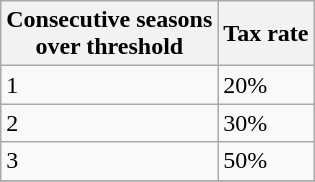<table class="wikitable">
<tr>
<th>Consecutive seasons <br>over threshold</th>
<th>Tax rate</th>
</tr>
<tr>
<td>1</td>
<td>20%</td>
</tr>
<tr>
<td>2</td>
<td>30%</td>
</tr>
<tr>
<td>3</td>
<td>50%</td>
</tr>
<tr>
</tr>
</table>
